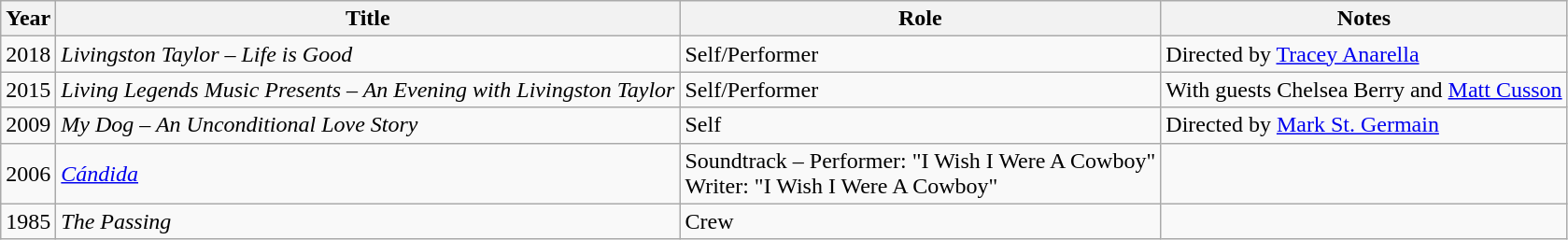<table class="wikitable">
<tr>
<th>Year</th>
<th>Title</th>
<th>Role</th>
<th>Notes</th>
</tr>
<tr>
<td>2018</td>
<td><em>Livingston Taylor – Life is Good</em></td>
<td>Self/Performer</td>
<td>Directed by <a href='#'>Tracey Anarella</a></td>
</tr>
<tr>
<td>2015</td>
<td><em>Living Legends Music Presents – An Evening with Livingston Taylor</em></td>
<td>Self/Performer</td>
<td>With guests Chelsea Berry and <a href='#'>Matt Cusson</a></td>
</tr>
<tr>
<td>2009</td>
<td><em>My Dog – An Unconditional Love Story</em></td>
<td>Self</td>
<td>Directed by <a href='#'>Mark St. Germain</a></td>
</tr>
<tr>
<td>2006</td>
<td><em><a href='#'>Cándida</a></em></td>
<td>Soundtrack – Performer: "I Wish I Were A Cowboy"<br>Writer: "I Wish I Were A Cowboy"</td>
<td></td>
</tr>
<tr>
<td>1985</td>
<td><em>The Passing</em></td>
<td>Crew</td>
<td></td>
</tr>
</table>
